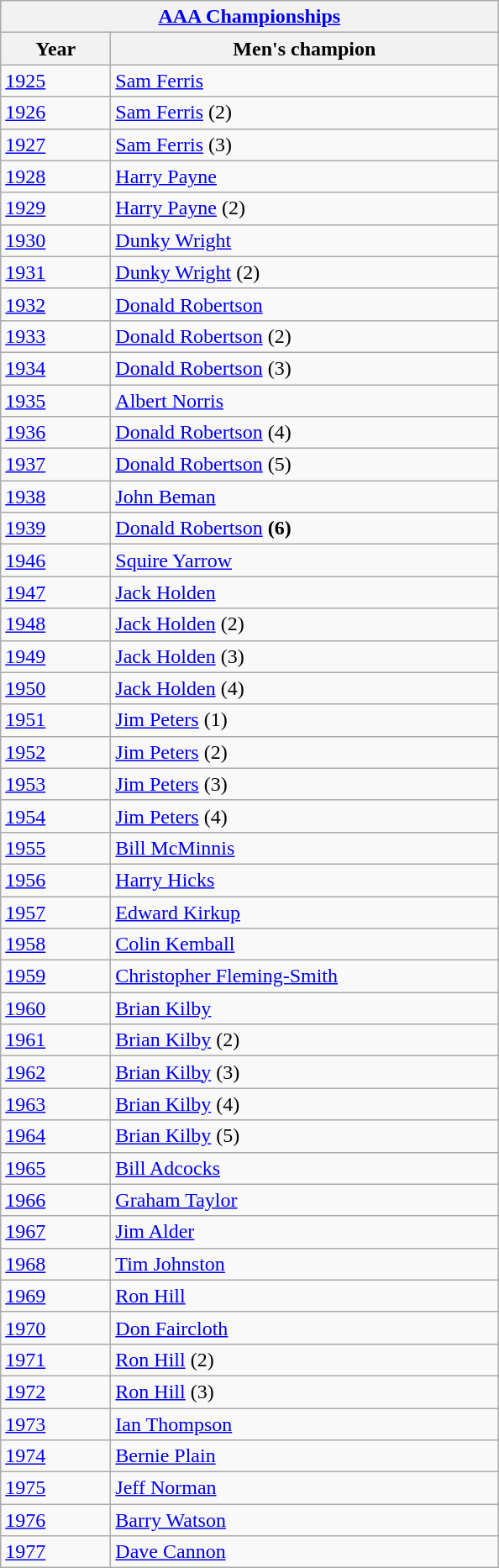<table class="wikitable">
<tr>
<th colspan="2"><a href='#'>AAA Championships</a><br></th>
</tr>
<tr>
<th width=80>Year</th>
<th width=300>Men's champion</th>
</tr>
<tr>
<td><a href='#'>1925</a></td>
<td><a href='#'>Sam Ferris</a></td>
</tr>
<tr>
<td><a href='#'>1926</a></td>
<td><a href='#'>Sam Ferris</a> (2)</td>
</tr>
<tr>
<td><a href='#'>1927</a></td>
<td><a href='#'>Sam Ferris</a> (3)</td>
</tr>
<tr>
<td><a href='#'>1928</a></td>
<td><a href='#'>Harry Payne</a></td>
</tr>
<tr>
<td><a href='#'>1929</a></td>
<td><a href='#'>Harry Payne</a> (2)</td>
</tr>
<tr>
<td><a href='#'>1930</a></td>
<td><a href='#'>Dunky Wright</a></td>
</tr>
<tr>
<td><a href='#'>1931</a></td>
<td><a href='#'>Dunky Wright</a> (2)</td>
</tr>
<tr>
<td><a href='#'>1932</a></td>
<td><a href='#'>Donald Robertson</a></td>
</tr>
<tr>
<td><a href='#'>1933</a></td>
<td><a href='#'>Donald Robertson</a> (2)</td>
</tr>
<tr>
<td><a href='#'>1934</a></td>
<td><a href='#'>Donald Robertson</a> (3)</td>
</tr>
<tr>
<td><a href='#'>1935</a></td>
<td><a href='#'>Albert Norris</a></td>
</tr>
<tr>
<td><a href='#'>1936</a></td>
<td><a href='#'>Donald Robertson</a> (4)</td>
</tr>
<tr>
<td><a href='#'>1937</a></td>
<td><a href='#'>Donald Robertson</a> (5)</td>
</tr>
<tr>
<td><a href='#'>1938</a></td>
<td><a href='#'>John Beman</a></td>
</tr>
<tr>
<td><a href='#'>1939</a></td>
<td><a href='#'>Donald Robertson</a> <strong>(6)</strong></td>
</tr>
<tr>
<td><a href='#'>1946</a></td>
<td><a href='#'>Squire Yarrow</a></td>
</tr>
<tr>
<td><a href='#'>1947</a></td>
<td><a href='#'>Jack Holden</a></td>
</tr>
<tr>
<td><a href='#'>1948</a></td>
<td><a href='#'>Jack Holden</a> (2)</td>
</tr>
<tr>
<td><a href='#'>1949</a></td>
<td><a href='#'>Jack Holden</a> (3)</td>
</tr>
<tr>
<td><a href='#'>1950</a></td>
<td><a href='#'>Jack Holden</a> (4)</td>
</tr>
<tr>
<td><a href='#'>1951</a></td>
<td><a href='#'>Jim Peters</a> (1)</td>
</tr>
<tr>
<td><a href='#'>1952</a></td>
<td><a href='#'>Jim Peters</a> (2)</td>
</tr>
<tr>
<td><a href='#'>1953</a></td>
<td><a href='#'>Jim Peters</a> (3)</td>
</tr>
<tr>
<td><a href='#'>1954</a></td>
<td><a href='#'>Jim Peters</a> (4)</td>
</tr>
<tr>
<td><a href='#'>1955</a></td>
<td><a href='#'>Bill McMinnis</a></td>
</tr>
<tr>
<td><a href='#'>1956</a></td>
<td><a href='#'>Harry Hicks</a></td>
</tr>
<tr>
<td><a href='#'>1957</a></td>
<td><a href='#'>Edward Kirkup</a></td>
</tr>
<tr>
<td><a href='#'>1958</a></td>
<td><a href='#'>Colin Kemball</a></td>
</tr>
<tr>
<td><a href='#'>1959</a></td>
<td><a href='#'>Christopher Fleming-Smith</a></td>
</tr>
<tr>
<td><a href='#'>1960</a></td>
<td><a href='#'>Brian Kilby</a></td>
</tr>
<tr>
<td><a href='#'>1961</a></td>
<td><a href='#'>Brian Kilby</a> (2)</td>
</tr>
<tr>
<td><a href='#'>1962</a></td>
<td><a href='#'>Brian Kilby</a> (3)</td>
</tr>
<tr>
<td><a href='#'>1963</a></td>
<td><a href='#'>Brian Kilby</a> (4)</td>
</tr>
<tr>
<td><a href='#'>1964</a></td>
<td><a href='#'>Brian Kilby</a> (5)</td>
</tr>
<tr>
<td><a href='#'>1965</a></td>
<td><a href='#'>Bill Adcocks</a></td>
</tr>
<tr>
<td><a href='#'>1966</a></td>
<td><a href='#'>Graham Taylor</a></td>
</tr>
<tr>
<td><a href='#'>1967</a></td>
<td><a href='#'>Jim Alder</a></td>
</tr>
<tr>
<td><a href='#'>1968</a></td>
<td><a href='#'>Tim Johnston</a></td>
</tr>
<tr>
<td><a href='#'>1969</a></td>
<td><a href='#'>Ron Hill</a></td>
</tr>
<tr>
<td><a href='#'>1970</a></td>
<td><a href='#'>Don Faircloth</a></td>
</tr>
<tr>
<td><a href='#'>1971</a></td>
<td><a href='#'>Ron Hill</a> (2)</td>
</tr>
<tr>
<td><a href='#'>1972</a></td>
<td><a href='#'>Ron Hill</a> (3)</td>
</tr>
<tr>
<td><a href='#'>1973</a></td>
<td><a href='#'>Ian Thompson</a></td>
</tr>
<tr>
<td><a href='#'>1974</a></td>
<td><a href='#'>Bernie Plain</a></td>
</tr>
<tr>
<td><a href='#'>1975</a></td>
<td><a href='#'>Jeff Norman</a></td>
</tr>
<tr>
<td><a href='#'>1976</a></td>
<td><a href='#'>Barry Watson</a></td>
</tr>
<tr>
<td><a href='#'>1977</a></td>
<td><a href='#'>Dave Cannon</a></td>
</tr>
</table>
